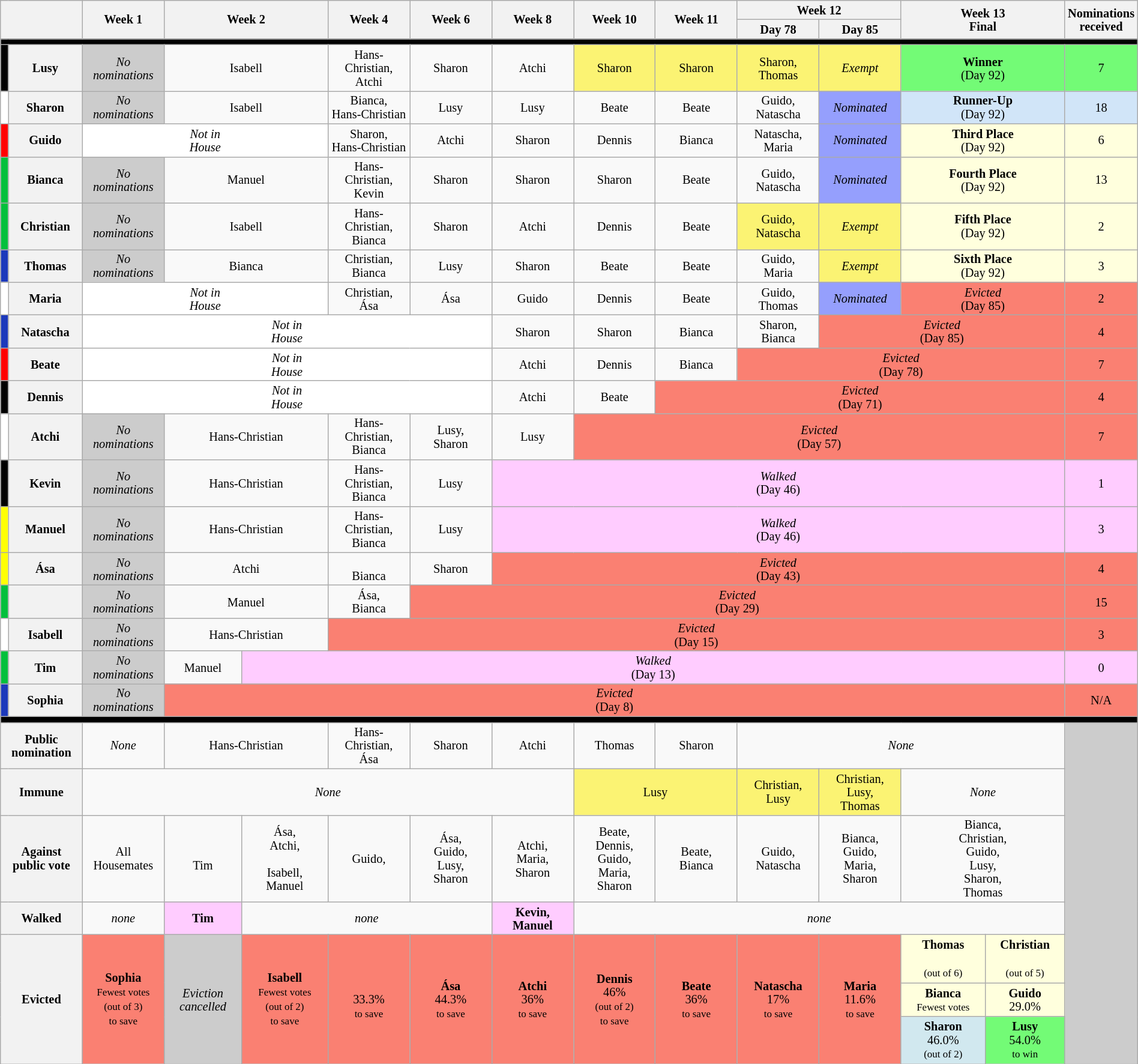<table class="wikitable" style="text-align:center; font-size:85%; line-height:15px; width:100%">
<tr>
<th style="width:7%" colspan="2" rowspan="2"></th>
<th style="width:7%" rowspan="2">Week 1</th>
<th style="width:14%" colspan="2" rowspan="2">Week 2</th>
<th style="width:7%" rowspan="2">Week 4</th>
<th style="width:7%" rowspan="2">Week 6</th>
<th style="width:7%" rowspan="2">Week 8</th>
<th style="width:7%" rowspan="2">Week 10</th>
<th style="width:7%" rowspan="2">Week 11</th>
<th style="width:7%" colspan="2">Week 12</th>
<th style="width:14%" colspan="2" rowspan="2">Week 13<br>Final</th>
<th style="width:1%" rowspan="2">Nominations<br>received</th>
</tr>
<tr>
<th style="width:7%">Day 78</th>
<th style="width:7%">Day 85</th>
</tr>
<tr>
<th style="background:#000" colspan="15"></th>
</tr>
<tr>
<td style="background:black"></td>
<th>Lusy</th>
<td style="background:#ccc"><em>No<br>nominations</em></td>
<td colspan=2>Isabell</td>
<td>Hans-Christian,<br>Atchi</td>
<td>Sharon</td>
<td>Atchi</td>
<td style="background:#FBF373">Sharon</td>
<td style="background:#FBF373">Sharon</td>
<td style="background:#FBF373">Sharon,<br>Thomas</td>
<td style="background:#FBF373"><em>Exempt</em></td>
<td style="background:#73FB76" colspan="2"><strong>Winner</strong><br>(Day 92)</td>
<td style="background:#73FB76">7</td>
</tr>
<tr>
<td style="background:white"></td>
<th>Sharon</th>
<td style="background:#ccc"><em>No<br>nominations</em></td>
<td colspan=2>Isabell</td>
<td>Bianca,<br>Hans-Christian</td>
<td>Lusy</td>
<td>Lusy</td>
<td>Beate</td>
<td>Beate</td>
<td>Guido,<br>Natascha</td>
<td style="background:#959FFD;"  ><em>Nominated</em></td>
<td style="background:#d1e5f8" colspan="2"><strong>Runner-Up</strong><br>(Day 92)</td>
<td style="background:#d1e5f8">18</td>
</tr>
<tr>
<td style="background:red"></td>
<th>Guido</th>
<td colspan=3 bgcolor="white"><em>Not in<br>House</em></td>
<td>Sharon,<br>Hans-Christian</td>
<td>Atchi</td>
<td>Sharon</td>
<td>Dennis</td>
<td>Bianca</td>
<td>Natascha,<br>Maria</td>
<td style="background:#959FFD;"  ><em>Nominated</em></td>
<td style="background:#ffffdd;" colspan="2"><strong>Third Place</strong><br>(Day 92)</td>
<td style="background:#ffffdd;">6</td>
</tr>
<tr>
<td style="background:#03C03C"></td>
<th>Bianca</th>
<td style="background:#ccc"><em>No<br>nominations</em></td>
<td colspan=2>Manuel</td>
<td>Hans-Christian,<br>Kevin</td>
<td>Sharon</td>
<td>Sharon</td>
<td>Sharon</td>
<td>Beate</td>
<td>Guido,<br>Natascha</td>
<td style="background:#959FFD;"  ><em>Nominated</em></td>
<td style="background:#ffffdd;" colspan="2"><strong>Fourth Place</strong><br>(Day 92)</td>
<td style="background:#ffffdd;">13</td>
</tr>
<tr>
<td style="background:#03C03C"></td>
<th>Christian</th>
<td style="background:#ccc"><em>No<br>nominations</em></td>
<td colspan=2>Isabell</td>
<td>Hans-Christian,<br>Bianca</td>
<td>Sharon</td>
<td>Atchi</td>
<td>Dennis</td>
<td>Beate</td>
<td style="background:#FBF373">Guido,<br>Natascha</td>
<td style="background:#FBF373"><em>Exempt</em></td>
<td style="background:#ffffdd;" colspan="2"><strong>Fifth Place</strong><br>(Day 92)</td>
<td style="background:#ffffdd;">2</td>
</tr>
<tr>
<td style="background:#1C39BB"></td>
<th>Thomas</th>
<td style="background:#ccc"><em>No<br>nominations</em></td>
<td colspan=2>Bianca</td>
<td>Christian,<br>Bianca</td>
<td>Lusy</td>
<td>Sharon</td>
<td>Beate</td>
<td>Beate</td>
<td>Guido,<br>Maria</td>
<td style="background:#FBF373"><em>Exempt</em></td>
<td style="background:#ffffdd;" colspan="2"><strong>Sixth Place</strong><br>(Day 92)</td>
<td style="background:#ffffdd;">3</td>
</tr>
<tr>
<td style="background:white"></td>
<th>Maria</th>
<td colspan=3 bgcolor="white"><em>Not in<br>House</em></td>
<td>Christian,<br>Ása</td>
<td>Ása</td>
<td>Guido</td>
<td>Dennis</td>
<td>Beate</td>
<td>Guido,<br>Thomas</td>
<td style="background:#959FFD;"  ><em>Nominated</em></td>
<td style="background:#FA8072" colspan="2"><em>Evicted</em><br>(Day 85)</td>
<td style="background:#FA8072">2</td>
</tr>
<tr>
<td style="background:#1C39BB"></td>
<th>Natascha</th>
<td colspan=5 bgcolor="white"><em>Not in<br>House</em></td>
<td>Sharon</td>
<td>Sharon</td>
<td>Bianca</td>
<td>Sharon,<br>Bianca</td>
<td style="background:#FA8072" colspan=3><em>Evicted</em><br>(Day 85)</td>
<td style="background:#FA8072">4</td>
</tr>
<tr>
<td style="background:red"></td>
<th>Beate</th>
<td colspan=5 bgcolor="white"><em>Not in<br>House</em></td>
<td>Atchi</td>
<td>Dennis</td>
<td>Bianca</td>
<td style="background:#FA8072" colspan=4><em>Evicted</em><br>(Day 78)</td>
<td style="background:#FA8072">7</td>
</tr>
<tr>
<td style="background:black"></td>
<th>Dennis</th>
<td colspan=5 bgcolor="white"><em>Not in<br>House</em></td>
<td>Atchi</td>
<td>Beate</td>
<td style="background:#FA8072" colspan=5><em>Evicted</em><br>(Day 71)</td>
<td style="background:#FA8072">4</td>
</tr>
<tr>
<td style="background:white"></td>
<th>Atchi</th>
<td style="background:#ccc"><em>No<br>nominations</em></td>
<td colspan=2>Hans-Christian</td>
<td>Hans-Christian,<br>Bianca</td>
<td>Lusy,<br>Sharon</td>
<td>Lusy</td>
<td style="background:#FA8072" colspan=6><em>Evicted</em><br>(Day 57)</td>
<td style="background:#FA8072">7</td>
</tr>
<tr>
<td style="background:black"></td>
<th>Kevin</th>
<td style="background:#ccc"><em>No<br>nominations</em></td>
<td colspan=2>Hans-Christian</td>
<td>Hans-Christian,<br>Bianca</td>
<td>Lusy</td>
<td style="background:#FCF" colspan=7><em>Walked</em><br>(Day 46)</td>
<td style="background:#FCF">1</td>
</tr>
<tr>
<td style="background:yellow"></td>
<th>Manuel</th>
<td style="background:#ccc"><em>No<br>nominations</em></td>
<td colspan=2>Hans-Christian</td>
<td>Hans-Christian,<br>Bianca</td>
<td>Lusy</td>
<td style="background:#FCF" colspan=7><em>Walked</em><br>(Day 46)</td>
<td style="background:#FCF">3</td>
</tr>
<tr>
<td style="background:yellow"></td>
<th>Ása</th>
<td style="background:#ccc"><em>No<br>nominations</em></td>
<td colspan=2>Atchi</td>
<td><br>Bianca</td>
<td>Sharon</td>
<td style="background:#FA8072" colspan=7><em>Evicted</em><br>(Day 43)</td>
<td style="background:#FA8072">4</td>
</tr>
<tr>
<td style="background:#03C03C"></td>
<th></th>
<td style="background:#ccc"><em>No<br>nominations</em></td>
<td colspan=2>Manuel</td>
<td>Ása,<br>Bianca</td>
<td style="background:#FA8072" colspan=8><em>Evicted</em><br>(Day 29)</td>
<td style="background:#FA8072">15</td>
</tr>
<tr>
<td style="background:white"></td>
<th>Isabell</th>
<td style="background:#ccc"><em>No<br>nominations</em></td>
<td colspan=2>Hans-Christian</td>
<td style="background:#FA8072" colspan=9><em>Evicted</em><br>(Day 15)</td>
<td style="background:#FA8072">3</td>
</tr>
<tr>
<td style="background:#03C03C"></td>
<th>Tim</th>
<td style="background:#ccc"><em>No<br>nominations</em></td>
<td>Manuel</td>
<td style="background:#FCF" colspan=10><em>Walked</em><br>(Day 13)</td>
<td style="background:#FCF">0</td>
</tr>
<tr>
<td style="background:#1C39BB"></td>
<th>Sophia</th>
<td style="background:#ccc"><em>No<br>nominations</em></td>
<td style="background:#FA8072" colspan=11><em>Evicted</em><br>(Day 8)</td>
<td style="background:#FA8072">N/A</td>
</tr>
<tr>
<th style="background:#000" colspan="15"></th>
</tr>
<tr>
<th colspan="2">Public<br>nomination</th>
<td><em>None</em></td>
<td colspan=2>Hans-Christian</td>
<td>Hans-Christian,<br>Ása</td>
<td>Sharon</td>
<td>Atchi</td>
<td>Thomas</td>
<td>Sharon</td>
<td colspan="4"><em>None</em></td>
<td style="background:#ccc" rowspan="11"></td>
</tr>
<tr>
<th colspan="2">Immune</th>
<td colspan="6"><em>None</em></td>
<td colspan="2" style="background:#fbf373;">Lusy</td>
<td style="background:#fbf373;">Christian,<br>Lusy</td>
<td style="background:#fbf373;">Christian,<br>Lusy,<br>Thomas</td>
<td colspan="2"><em>None</em></td>
</tr>
<tr>
<th colspan="2">Against<br>public vote</th>
<td>All<br>Housemates</td>
<td><br>Tim</td>
<td>Ása,<br>Atchi,<br><br>Isabell,<br>Manuel</td>
<td>Guido,<br></td>
<td>Ása,<br>Guido,<br>Lusy,<br>Sharon</td>
<td>Atchi,<br>Maria,<br>Sharon</td>
<td>Beate,<br>Dennis,<br>Guido,<br>Maria,<br>Sharon</td>
<td>Beate,<br>Bianca</td>
<td>Guido,<br>Natascha</td>
<td>Bianca,<br>Guido,<br>Maria,<br>Sharon</td>
<td colspan="2">Bianca,<br>Christian,<br>Guido,<br>Lusy,<br>Sharon,<br>Thomas</td>
</tr>
<tr>
<th colspan="2">Walked</th>
<td><em>none</em></td>
<td style="background:#fcf;"><strong>Tim</strong></td>
<td colspan=3><em>none</em></td>
<td style="background:#fcf;"><strong>Kevin,<br>Manuel</strong></td>
<td colspan="6"><em>none</em></td>
</tr>
<tr>
<th colspan="2" rowspan="3">Evicted</th>
<td style="background:#FA8072" rowspan="3"><strong>Sophia</strong><br><small>Fewest votes<br>(out of 3)<br>to save</small></td>
<td style="background:#CCC" rowspan="3"><em>Eviction<br>cancelled</em></td>
<td style="background:#FA8072" rowspan="3"><strong>Isabell</strong><br><small>Fewest votes<br>(out of 2)<br>to save</small></td>
<td style="background:#FA8072" rowspan="3"><br>33.3%<br><small>to save</small></td>
<td style="background:#FA8072" rowspan="3"><strong>Ása</strong><br>44.3%<br><small>to save</small></td>
<td style="background:#FA8072" rowspan="3"><strong>Atchi</strong><br>36%<br><small>to save</small></td>
<td style="background:#FA8072" rowspan="3"><strong>Dennis</strong><br>46%<br><small>(out of 2)<br>to save</small></td>
<td style="background:#FA8072" rowspan="3"><strong>Beate</strong><br>36%<br><small>to save</small></td>
<td style="background:#FA8072" rowspan="3"><strong>Natascha</strong><br>17%<br><small>to save</small></td>
<td style="background:#FA8072" rowspan="3"><strong>Maria</strong><br>11.6%<br><small>to save</small></td>
<td style="background:#ffffdd;"><strong>Thomas</strong><br><small><br>(out of 6)</small></td>
<td style="background:#ffffdd;"><strong>Christian</strong><br><small><br>(out of 5)</small></td>
</tr>
<tr>
<td style="background:#ffffdd;"><strong>Bianca</strong><br><small>Fewest votes<br></small></td>
<td style="background:#ffffdd;"><strong>Guido</strong><br>29.0%<br><small></small></td>
</tr>
<tr>
<td style="background:#D1E8EF"><strong>Sharon</strong><br>46.0%<br><small>(out of 2)</small></td>
<td style="background:#73FB76"><strong>Lusy</strong><br>54.0%<br><small>to win</small></td>
</tr>
</table>
